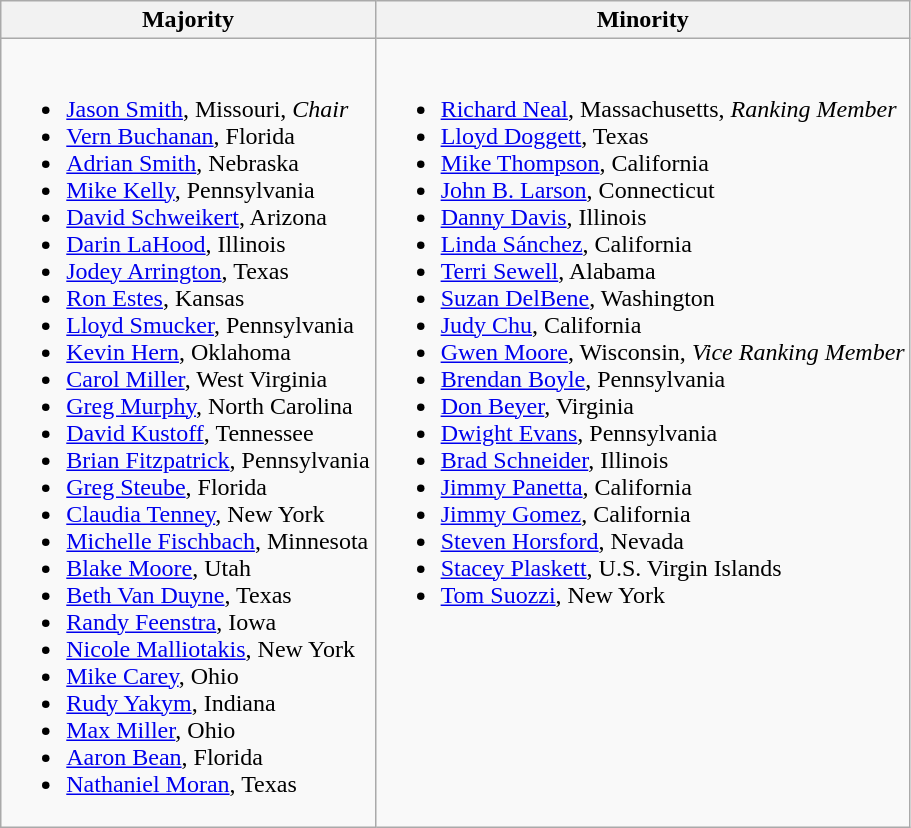<table class=wikitable>
<tr>
<th>Majority</th>
<th>Minority</th>
</tr>
<tr>
<td valign=top ><br><ul><li><a href='#'>Jason Smith</a>, Missouri, <em>Chair</em></li><li><a href='#'>Vern Buchanan</a>, Florida</li><li><a href='#'>Adrian Smith</a>, Nebraska</li><li><a href='#'>Mike Kelly</a>, Pennsylvania</li><li><a href='#'>David Schweikert</a>, Arizona</li><li><a href='#'>Darin LaHood</a>, Illinois</li><li><a href='#'>Jodey Arrington</a>, Texas</li><li><a href='#'>Ron Estes</a>, Kansas</li><li><a href='#'>Lloyd Smucker</a>, Pennsylvania</li><li><a href='#'>Kevin Hern</a>, Oklahoma</li><li><a href='#'>Carol Miller</a>, West Virginia</li><li><a href='#'>Greg Murphy</a>, North Carolina</li><li><a href='#'>David Kustoff</a>, Tennessee</li><li><a href='#'>Brian Fitzpatrick</a>, Pennsylvania</li><li><a href='#'>Greg Steube</a>, Florida</li><li><a href='#'>Claudia Tenney</a>, New York</li><li><a href='#'>Michelle Fischbach</a>, Minnesota</li><li><a href='#'>Blake Moore</a>, Utah</li><li><a href='#'>Beth Van Duyne</a>, Texas</li><li><a href='#'>Randy Feenstra</a>, Iowa</li><li><a href='#'>Nicole Malliotakis</a>, New York</li><li><a href='#'>Mike Carey</a>, Ohio</li><li><a href='#'>Rudy Yakym</a>, Indiana</li><li><a href='#'>Max Miller</a>, Ohio</li><li><a href='#'>Aaron Bean</a>, Florida</li><li><a href='#'>Nathaniel Moran</a>, Texas</li></ul></td>
<td valign=top ><br><ul><li><a href='#'>Richard Neal</a>, Massachusetts, <em>Ranking Member</em></li><li><a href='#'>Lloyd Doggett</a>, Texas</li><li><a href='#'>Mike Thompson</a>, California</li><li><a href='#'>John B. Larson</a>, Connecticut</li><li><a href='#'>Danny Davis</a>, Illinois</li><li><a href='#'>Linda Sánchez</a>, California</li><li><a href='#'>Terri Sewell</a>, Alabama</li><li><a href='#'>Suzan DelBene</a>, Washington</li><li><a href='#'>Judy Chu</a>, California</li><li><a href='#'>Gwen Moore</a>, Wisconsin, <em>Vice Ranking Member</em></li><li><a href='#'>Brendan Boyle</a>, Pennsylvania</li><li><a href='#'>Don Beyer</a>, Virginia</li><li><a href='#'>Dwight Evans</a>, Pennsylvania</li><li><a href='#'>Brad Schneider</a>, Illinois</li><li><a href='#'>Jimmy Panetta</a>, California</li><li><a href='#'>Jimmy Gomez</a>, California</li><li><a href='#'>Steven Horsford</a>, Nevada</li><li><a href='#'>Stacey Plaskett</a>, U.S. Virgin Islands</li><li><a href='#'>Tom Suozzi</a>, New York</li></ul></td>
</tr>
</table>
